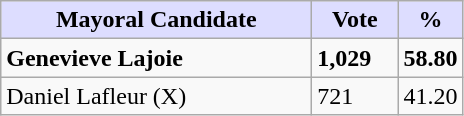<table class="wikitable">
<tr>
<th style="background:#ddf; width:200px;">Mayoral Candidate</th>
<th style="background:#ddf; width:50px;">Vote</th>
<th style="background:#ddf; width:30px;">%</th>
</tr>
<tr>
<td><strong>Genevieve Lajoie</strong></td>
<td><strong>1,029</strong></td>
<td><strong>58.80</strong></td>
</tr>
<tr>
<td>Daniel Lafleur (X)</td>
<td>721</td>
<td>41.20</td>
</tr>
</table>
